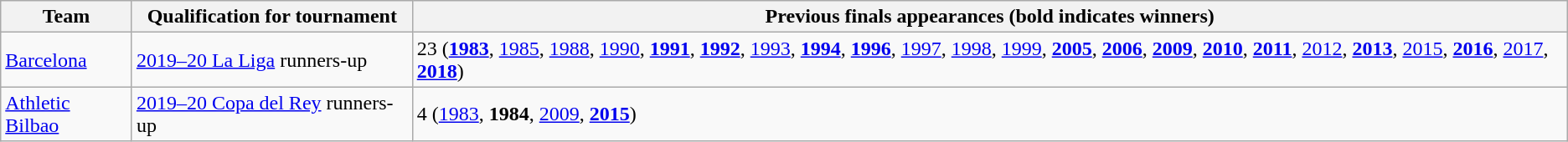<table class="wikitable">
<tr>
<th>Team</th>
<th>Qualification for tournament</th>
<th>Previous finals appearances (bold indicates winners)</th>
</tr>
<tr>
<td><a href='#'>Barcelona</a></td>
<td><a href='#'>2019–20 La Liga</a> runners-up</td>
<td>23 (<strong><a href='#'>1983</a></strong>, <a href='#'>1985</a>, <a href='#'>1988</a>, <a href='#'>1990</a>, <strong><a href='#'>1991</a></strong>, <strong><a href='#'>1992</a></strong>, <a href='#'>1993</a>, <strong><a href='#'>1994</a></strong>, <strong><a href='#'>1996</a></strong>, <a href='#'>1997</a>, <a href='#'>1998</a>, <a href='#'>1999</a>, <strong><a href='#'>2005</a></strong>, <strong><a href='#'>2006</a></strong>, <strong><a href='#'>2009</a></strong>, <strong><a href='#'>2010</a></strong>, <strong><a href='#'>2011</a></strong>, <a href='#'>2012</a>, <strong><a href='#'>2013</a></strong>, <a href='#'>2015</a>, <strong><a href='#'>2016</a></strong>, <a href='#'>2017</a>, <strong><a href='#'>2018</a></strong>)</td>
</tr>
<tr>
<td><a href='#'>Athletic Bilbao</a></td>
<td><a href='#'>2019–20 Copa del Rey</a> runners-up</td>
<td>4 (<a href='#'>1983</a>, <strong>1984</strong>, <a href='#'>2009</a>, <strong><a href='#'>2015</a></strong>)</td>
</tr>
</table>
